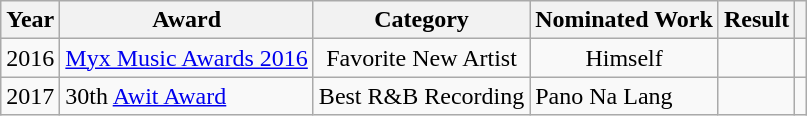<table class="wikitable">
<tr>
<th>Year</th>
<th>Award</th>
<th>Category</th>
<th>Nominated Work</th>
<th>Result</th>
<th></th>
</tr>
<tr align=center>
<td>2016</td>
<td><a href='#'>Myx Music Awards 2016</a></td>
<td>Favorite New Artist</td>
<td>Himself</td>
<td></td>
<td></td>
</tr>
<tr>
<td>2017</td>
<td>30th <a href='#'>Awit Award</a></td>
<td>Best R&B Recording</td>
<td>Pano Na Lang</td>
<td></td>
<td></td>
</tr>
</table>
